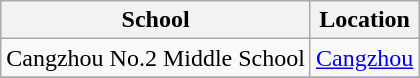<table class="wikitable sortable">
<tr>
<th>School</th>
<th>Location</th>
</tr>
<tr>
<td>Cangzhou No.2 Middle School</td>
<td> <a href='#'>Cangzhou</a></td>
</tr>
<tr>
</tr>
</table>
